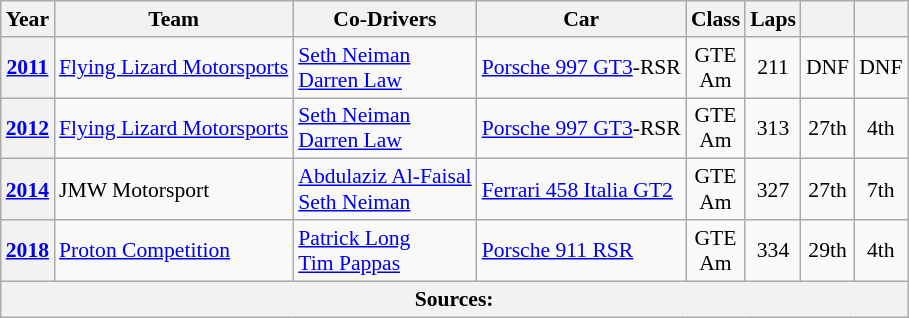<table class="wikitable" style="text-align:center; font-size:90%">
<tr>
<th>Year</th>
<th>Team</th>
<th>Co-Drivers</th>
<th>Car</th>
<th>Class</th>
<th>Laps</th>
<th></th>
<th></th>
</tr>
<tr>
<th><a href='#'>2011</a></th>
<td align="left"> <a href='#'>Flying Lizard Motorsports</a></td>
<td align="left"> <a href='#'>Seth Neiman</a><br> <a href='#'>Darren Law</a></td>
<td align="left"><a href='#'>Porsche 997 GT3</a>-RSR</td>
<td>GTE<br>Am</td>
<td>211</td>
<td>DNF</td>
<td>DNF</td>
</tr>
<tr>
<th><a href='#'>2012</a></th>
<td align="left"> <a href='#'>Flying Lizard Motorsports</a></td>
<td align="left"> <a href='#'>Seth Neiman</a><br> <a href='#'>Darren Law</a></td>
<td align="left"><a href='#'>Porsche 997 GT3</a>-RSR</td>
<td>GTE<br>Am</td>
<td>313</td>
<td>27th</td>
<td>4th</td>
</tr>
<tr>
<th><a href='#'>2014</a></th>
<td align="left"> JMW Motorsport</td>
<td align="left"> <a href='#'>Abdulaziz Al-Faisal</a><br> <a href='#'>Seth Neiman</a></td>
<td align="left"><a href='#'>Ferrari 458 Italia GT2</a></td>
<td>GTE<br>Am</td>
<td>327</td>
<td>27th</td>
<td>7th</td>
</tr>
<tr>
<th><a href='#'>2018</a></th>
<td align="left"> <a href='#'>Proton Competition</a></td>
<td align="left"> <a href='#'>Patrick Long</a><br> <a href='#'>Tim Pappas</a></td>
<td align="left"><a href='#'>Porsche 911 RSR</a></td>
<td>GTE<br>Am</td>
<td>334</td>
<td>29th</td>
<td>4th</td>
</tr>
<tr>
<th colspan="8">Sources:</th>
</tr>
</table>
